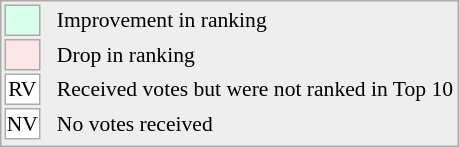<table align="right" style="font-size:90%; border:1px solid #aaaaaa; white-space:nowrap; background:#eeeeee;">
<tr>
<td style="background:#d8ffeb; width:20px; border:1px solid #aaaaaa;"> </td>
<td rowspan="5"> </td>
<td>Improvement in ranking</td>
</tr>
<tr>
<td style="background:#ffe6e6; width:20px; border:1px solid #aaaaaa;"> </td>
<td>Drop in ranking</td>
</tr>
<tr>
<td align="center" style="width:20px; border:1px solid #aaaaaa; background:white;">RV</td>
<td>Received votes but were not ranked in Top 10</td>
</tr>
<tr>
<td align="center" style="width:20px; border:1px solid #aaaaaa; background:white;">NV</td>
<td>No votes received</td>
</tr>
<tr>
</tr>
</table>
